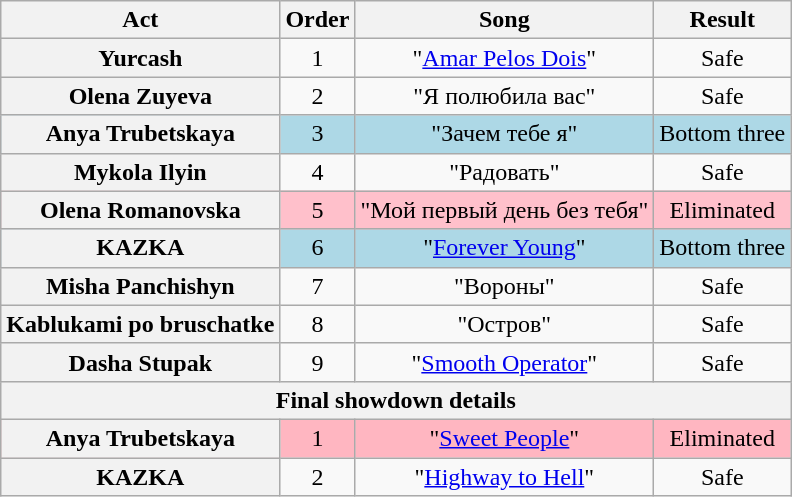<table class="wikitable plainrowheaders" style="text-align:center;">
<tr>
<th scope="col">Act</th>
<th scope="col">Order</th>
<th scope="col">Song</th>
<th scope="col">Result</th>
</tr>
<tr>
<th scope="row">Yurcash</th>
<td>1</td>
<td>"<a href='#'>Amar Pelos Dois</a>"</td>
<td>Safe</td>
</tr>
<tr>
<th scope="row">Olena Zuyeva</th>
<td>2</td>
<td>"Я полюбила вас"</td>
<td>Safe</td>
</tr>
<tr style="background:lightblue;">
<th scope="row">Anya Trubetskaya</th>
<td>3</td>
<td>"Зачем тебе я"</td>
<td>Bottom three</td>
</tr>
<tr>
<th scope="row">Mykola Ilyin</th>
<td>4</td>
<td>"Радовать"</td>
<td>Safe</td>
</tr>
<tr style="background:pink;">
<th scope="row">Olena Romanovska</th>
<td>5</td>
<td>"Мой первый день без тебя"</td>
<td>Eliminated</td>
</tr>
<tr style="background:lightblue;">
<th scope="row">KAZKA</th>
<td>6</td>
<td>"<a href='#'>Forever Young</a>"</td>
<td>Bottom three</td>
</tr>
<tr>
<th scope="row">Misha Panchishyn</th>
<td>7</td>
<td>"Вороны"</td>
<td>Safe</td>
</tr>
<tr>
<th scope="row">Kablukami po bruschatke</th>
<td>8</td>
<td>"Остров"</td>
<td>Safe</td>
</tr>
<tr>
<th scope="row">Dasha Stupak</th>
<td>9</td>
<td>"<a href='#'>Smooth Operator</a>"</td>
<td>Safe</td>
</tr>
<tr>
<th colspan="4">Final showdown details</th>
</tr>
<tr style="background:lightpink;">
<th scope="row">Anya Trubetskaya</th>
<td>1</td>
<td>"<a href='#'>Sweet People</a>"</td>
<td>Eliminated</td>
</tr>
<tr>
<th scope="row">KAZKA</th>
<td>2</td>
<td>"<a href='#'>Highway to Hell</a>"</td>
<td>Safe</td>
</tr>
</table>
